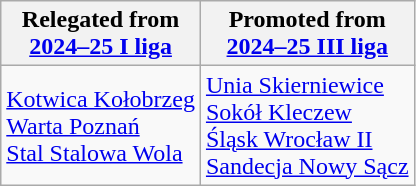<table class="wikitable">
<tr>
<th>Relegated from<br><a href='#'>2024–25 I liga</a></th>
<th>Promoted from<br><a href='#'>2024–25 III liga</a></th>
</tr>
<tr>
<td> <a href='#'>Kotwica Kołobrzeg</a> <br> <a href='#'>Warta Poznań</a> <br> <a href='#'>Stal Stalowa Wola</a> </td>
<td> <a href='#'>Unia Skierniewice</a> <br> <a href='#'>Sokół Kleczew</a> <br> <a href='#'>Śląsk Wrocław II</a> <br> <a href='#'>Sandecja Nowy Sącz</a> </td>
</tr>
</table>
